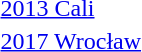<table>
<tr>
<td><a href='#'>2013 Cali</a></td>
<td></td>
<td></td>
<td></td>
</tr>
<tr>
<td><a href='#'>2017 Wrocław</a></td>
<td></td>
<td></td>
<td></td>
</tr>
</table>
